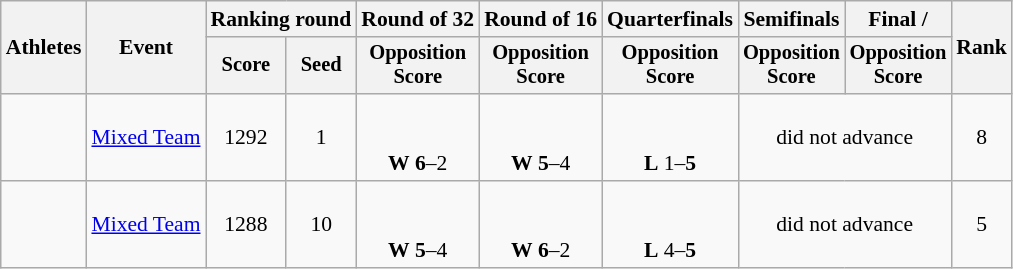<table class="wikitable" style="font-size:90%;">
<tr>
<th rowspan="2">Athletes</th>
<th rowspan="2">Event</th>
<th colspan="2">Ranking round</th>
<th>Round of 32</th>
<th>Round of 16</th>
<th>Quarterfinals</th>
<th>Semifinals</th>
<th>Final / </th>
<th rowspan=2>Rank</th>
</tr>
<tr style="font-size:95%">
<th>Score</th>
<th>Seed</th>
<th>Opposition<br>Score</th>
<th>Opposition<br>Score</th>
<th>Opposition<br>Score</th>
<th>Opposition<br>Score</th>
<th>Opposition<br>Score</th>
</tr>
<tr align=center>
<td align=left><br></td>
<td><a href='#'>Mixed Team</a></td>
<td>1292</td>
<td>1</td>
<td><small><br></small> <br> <strong>W</strong> <strong>6</strong>–2</td>
<td><small><br></small> <br> <strong>W</strong> <strong>5</strong>–4</td>
<td><small><br></small> <br> <strong>L</strong> 1–<strong>5</strong></td>
<td colspan=2>did not advance</td>
<td>8</td>
</tr>
<tr align=center>
<td align=left><br></td>
<td><a href='#'>Mixed Team</a></td>
<td>1288</td>
<td>10</td>
<td><small><br></small> <br> <strong>W</strong> <strong>5</strong>–4</td>
<td><small><br></small> <br> <strong>W</strong> <strong>6</strong>–2</td>
<td><small><br></small> <br> <strong>L</strong> 4–<strong>5</strong></td>
<td colspan=2>did not advance</td>
<td>5</td>
</tr>
</table>
